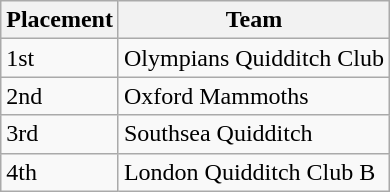<table class="wikitable">
<tr>
<th>Placement</th>
<th>Team</th>
</tr>
<tr>
<td>1st</td>
<td>Olympians Quidditch Club</td>
</tr>
<tr>
<td>2nd</td>
<td>Oxford Mammoths</td>
</tr>
<tr>
<td>3rd</td>
<td>Southsea Quidditch</td>
</tr>
<tr>
<td>4th</td>
<td>London Quidditch Club B</td>
</tr>
</table>
